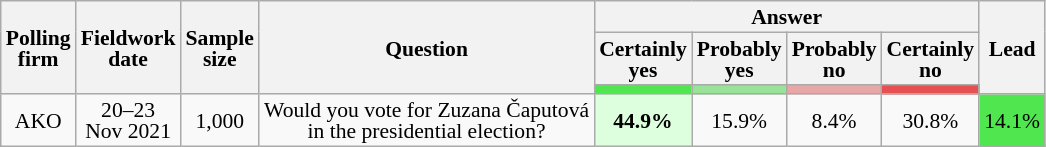<table class="wikitable" style="text-align:center; font-size:90%; line-height:14px;">
<tr>
<th rowspan="3">Polling<br>firm</th>
<th rowspan="3">Fieldwork<br>date</th>
<th rowspan="3">Sample<br>size</th>
<th rowspan="3">Question</th>
<th colspan="4">Answer</th>
<th rowspan="3">Lead</th>
</tr>
<tr>
<th>Certainly<br>yes</th>
<th>Probably<br>yes</th>
<th>Probably<br>no</th>
<th>Certainly<br>no</th>
</tr>
<tr>
<th style="background:#50e650;"></th>
<th style="background:#98e398;"></th>
<th style="background:#e8a7a7;"></th>
<th style="background:#e65050;"></th>
</tr>
<tr>
<td>AKO</td>
<td>20–23<br>Nov 2021</td>
<td>1,000</td>
<td>Would you vote for Zuzana Čaputová<br>in the presidential election?</td>
<td style="background:#deffde;"><strong>44.9%</strong></td>
<td>15.9%</td>
<td>8.4%</td>
<td>30.8%</td>
<td style="background:#50e650;">14.1%</td>
</tr>
</table>
